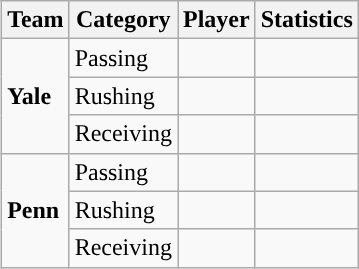<table class="wikitable" style="float: right;">
<tr>
<th>Team</th>
<th>Category</th>
<th>Player</th>
<th>Statistics</th>
</tr>
<tr>
<td rowspan=3><strong>Yale</strong></td>
<td>Passing</td>
<td></td>
<td></td>
</tr>
<tr>
<td>Rushing</td>
<td></td>
<td></td>
</tr>
<tr>
<td>Receiving</td>
<td></td>
<td></td>
</tr>
<tr>
<td rowspan=3><strong>Penn</strong></td>
<td>Passing</td>
<td></td>
<td></td>
</tr>
<tr>
<td>Rushing</td>
<td></td>
<td></td>
</tr>
<tr>
<td>Receiving</td>
<td></td>
<td></td>
</tr>
</table>
